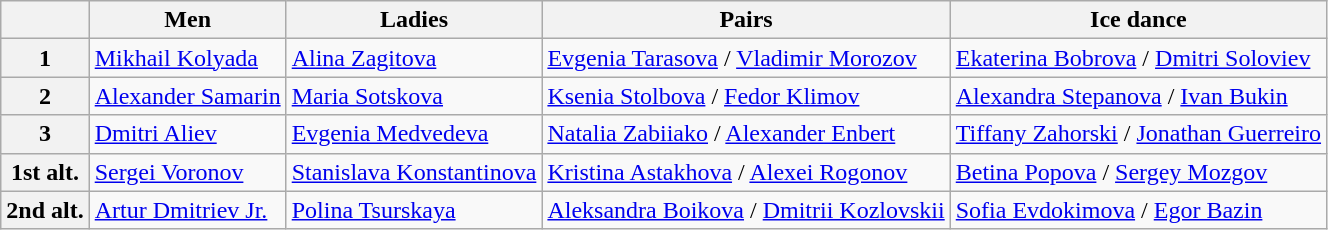<table class="wikitable">
<tr>
<th></th>
<th>Men</th>
<th>Ladies</th>
<th>Pairs</th>
<th>Ice dance</th>
</tr>
<tr>
<th>1</th>
<td><a href='#'>Mikhail Kolyada</a></td>
<td><a href='#'>Alina Zagitova</a></td>
<td><a href='#'>Evgenia Tarasova</a> / <a href='#'>Vladimir Morozov</a></td>
<td><a href='#'>Ekaterina Bobrova</a> / <a href='#'>Dmitri Soloviev</a></td>
</tr>
<tr>
<th>2</th>
<td><a href='#'>Alexander Samarin</a></td>
<td><a href='#'>Maria Sotskova</a></td>
<td><a href='#'>Ksenia Stolbova</a> / <a href='#'>Fedor Klimov</a></td>
<td><a href='#'>Alexandra Stepanova</a> / <a href='#'>Ivan Bukin</a></td>
</tr>
<tr>
<th>3</th>
<td><a href='#'>Dmitri Aliev</a></td>
<td><a href='#'>Evgenia Medvedeva</a></td>
<td><a href='#'>Natalia Zabiiako</a> / <a href='#'>Alexander Enbert</a></td>
<td><a href='#'>Tiffany Zahorski</a> / <a href='#'>Jonathan Guerreiro</a></td>
</tr>
<tr>
<th>1st alt.</th>
<td><a href='#'>Sergei Voronov</a></td>
<td><a href='#'>Stanislava Konstantinova</a></td>
<td><a href='#'>Kristina Astakhova</a> / <a href='#'>Alexei Rogonov</a></td>
<td><a href='#'>Betina Popova</a> / <a href='#'>Sergey Mozgov</a></td>
</tr>
<tr>
<th>2nd alt.</th>
<td><a href='#'>Artur Dmitriev Jr.</a></td>
<td><a href='#'>Polina Tsurskaya</a></td>
<td><a href='#'>Aleksandra Boikova</a> / <a href='#'>Dmitrii Kozlovskii</a></td>
<td><a href='#'>Sofia Evdokimova</a> / <a href='#'>Egor Bazin</a></td>
</tr>
</table>
